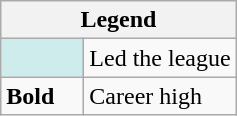<table class="wikitable mw-collapsible mw-collapsed">
<tr>
<th colspan="2">Legend</th>
</tr>
<tr>
<td style="background:#cfecec; width:3em;"></td>
<td>Led the league</td>
</tr>
<tr>
<td><strong>Bold</strong></td>
<td>Career high</td>
</tr>
</table>
